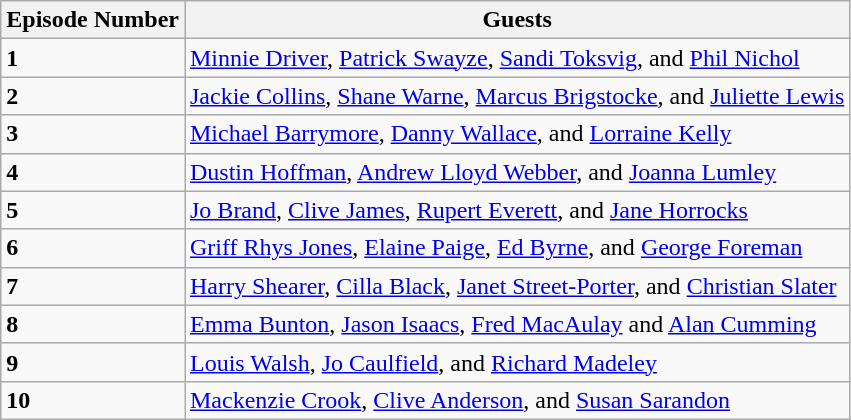<table class="wikitable">
<tr>
<th>Episode Number</th>
<th>Guests</th>
</tr>
<tr>
<td><strong>1</strong></td>
<td><a href='#'>Minnie Driver</a>, <a href='#'>Patrick Swayze</a>, <a href='#'>Sandi Toksvig</a>, and <a href='#'>Phil Nichol</a></td>
</tr>
<tr>
<td><strong>2</strong></td>
<td><a href='#'>Jackie Collins</a>, <a href='#'>Shane Warne</a>, <a href='#'>Marcus Brigstocke</a>, and <a href='#'>Juliette Lewis</a></td>
</tr>
<tr>
<td><strong>3</strong></td>
<td><a href='#'>Michael Barrymore</a>, <a href='#'>Danny Wallace</a>, and <a href='#'>Lorraine Kelly</a></td>
</tr>
<tr>
<td><strong>4</strong></td>
<td><a href='#'>Dustin Hoffman</a>, <a href='#'>Andrew Lloyd Webber</a>, and <a href='#'>Joanna Lumley</a></td>
</tr>
<tr>
<td><strong>5</strong></td>
<td><a href='#'>Jo Brand</a>, <a href='#'>Clive James</a>, <a href='#'>Rupert Everett</a>, and <a href='#'>Jane Horrocks</a></td>
</tr>
<tr>
<td><strong>6</strong></td>
<td><a href='#'>Griff Rhys Jones</a>, <a href='#'>Elaine Paige</a>, <a href='#'>Ed Byrne</a>, and <a href='#'>George Foreman</a></td>
</tr>
<tr>
<td><strong>7</strong></td>
<td><a href='#'>Harry Shearer</a>, <a href='#'>Cilla Black</a>, <a href='#'>Janet Street-Porter</a>, and <a href='#'>Christian Slater</a></td>
</tr>
<tr>
<td><strong>8</strong></td>
<td><a href='#'>Emma Bunton</a>, <a href='#'>Jason Isaacs</a>, <a href='#'>Fred MacAulay</a> and <a href='#'>Alan Cumming</a></td>
</tr>
<tr>
<td><strong>9</strong></td>
<td><a href='#'>Louis Walsh</a>, <a href='#'>Jo Caulfield</a>,  and <a href='#'>Richard Madeley</a></td>
</tr>
<tr>
<td><strong>10</strong></td>
<td><a href='#'>Mackenzie Crook</a>, <a href='#'>Clive Anderson</a>, and <a href='#'>Susan Sarandon</a></td>
</tr>
</table>
